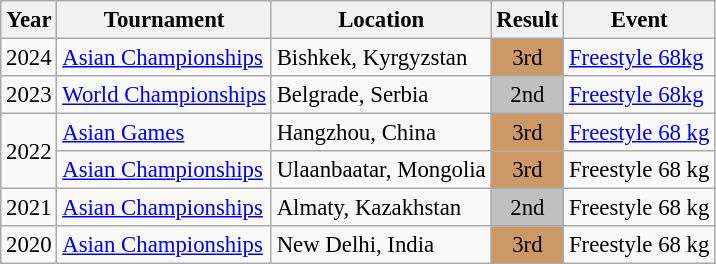<table class="wikitable" style="font-size:95%;">
<tr>
<th>Year</th>
<th>Tournament</th>
<th>Location</th>
<th>Result</th>
<th>Event</th>
</tr>
<tr>
<td>2024</td>
<td><a href='#'>Asian Championships</a></td>
<td>Bishkek, Kyrgyzstan</td>
<td align="center" bgcolor="cc9966">3rd</td>
<td><a href='#'>Freestyle 68kg</a></td>
</tr>
<tr>
<td>2023</td>
<td><a href='#'>World Championships</a></td>
<td>Belgrade, Serbia</td>
<td align="center" bgcolor="silver">2nd</td>
<td><a href='#'>Freestyle 68kg</a></td>
</tr>
<tr>
<td rowspan="2">2022</td>
<td><a href='#'>Asian Games</a></td>
<td>Hangzhou, China</td>
<td align="center" bgcolor="cc9966">3rd</td>
<td><a href='#'>Freestyle 68 kg</a></td>
</tr>
<tr>
<td><a href='#'>Asian Championships</a></td>
<td>Ulaanbaatar, Mongolia</td>
<td align="center" bgcolor="cc9966">3rd</td>
<td>Freestyle 68 kg</td>
</tr>
<tr>
<td>2021</td>
<td><a href='#'>Asian Championships</a></td>
<td>Almaty, Kazakhstan</td>
<td align="center" bgcolor="silver">2nd</td>
<td>Freestyle 68 kg</td>
</tr>
<tr>
<td>2020</td>
<td><a href='#'>Asian Championships</a></td>
<td>New Delhi, India</td>
<td align="center" bgcolor="cc9966">3rd</td>
<td>Freestyle 68 kg</td>
</tr>
</table>
